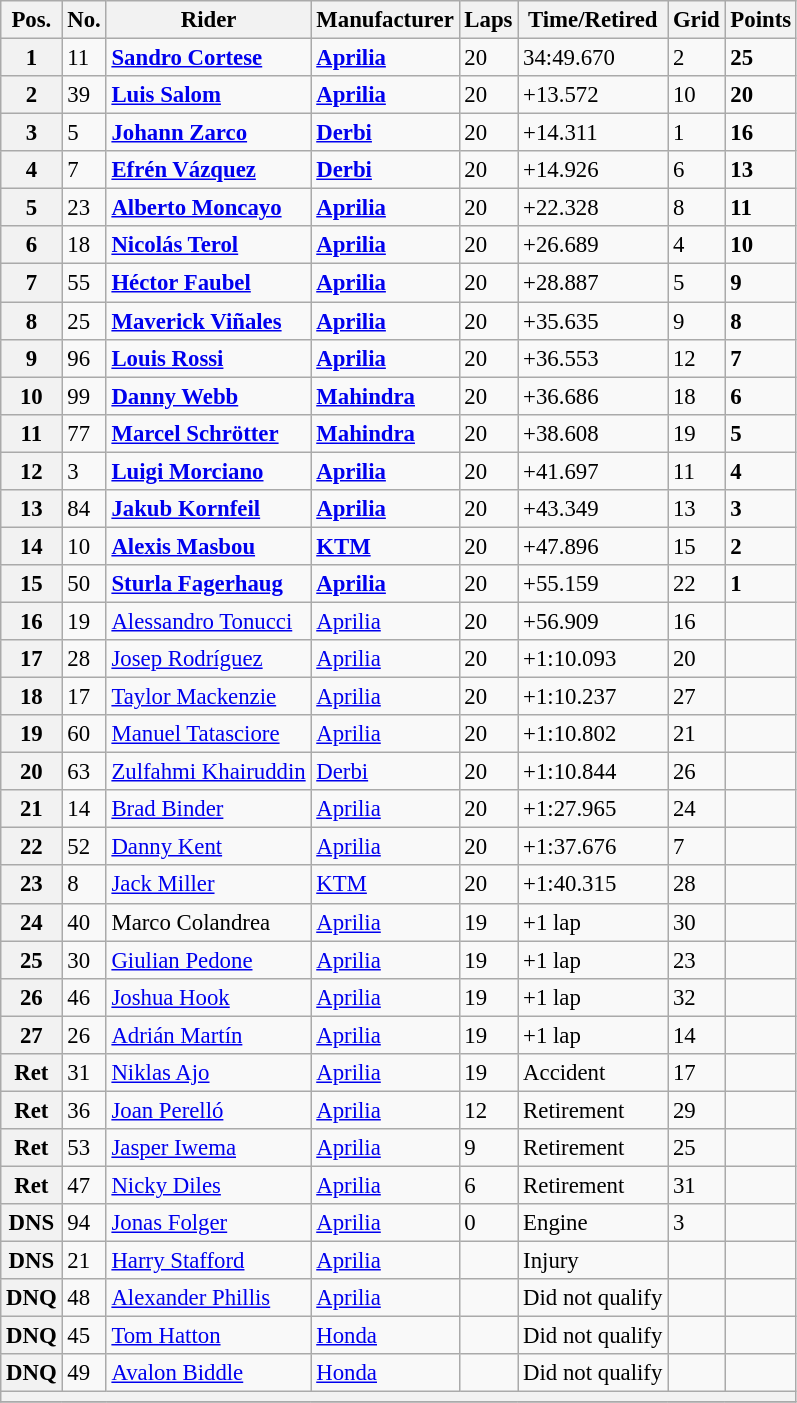<table class="wikitable" style="font-size: 95%;">
<tr>
<th>Pos.</th>
<th>No.</th>
<th>Rider</th>
<th>Manufacturer</th>
<th>Laps</th>
<th>Time/Retired</th>
<th>Grid</th>
<th>Points</th>
</tr>
<tr>
<th>1</th>
<td>11</td>
<td> <strong><a href='#'>Sandro Cortese</a></strong></td>
<td><strong><a href='#'>Aprilia</a></strong></td>
<td>20</td>
<td>34:49.670</td>
<td>2</td>
<td><strong>25</strong></td>
</tr>
<tr>
<th>2</th>
<td>39</td>
<td> <strong><a href='#'>Luis Salom</a></strong></td>
<td><strong><a href='#'>Aprilia</a></strong></td>
<td>20</td>
<td>+13.572</td>
<td>10</td>
<td><strong>20</strong></td>
</tr>
<tr>
<th>3</th>
<td>5</td>
<td> <strong><a href='#'>Johann Zarco</a></strong></td>
<td><strong><a href='#'>Derbi</a></strong></td>
<td>20</td>
<td>+14.311</td>
<td>1</td>
<td><strong>16</strong></td>
</tr>
<tr>
<th>4</th>
<td>7</td>
<td> <strong><a href='#'>Efrén Vázquez</a></strong></td>
<td><strong><a href='#'>Derbi</a></strong></td>
<td>20</td>
<td>+14.926</td>
<td>6</td>
<td><strong>13</strong></td>
</tr>
<tr>
<th>5</th>
<td>23</td>
<td> <strong><a href='#'>Alberto Moncayo</a></strong></td>
<td><strong><a href='#'>Aprilia</a></strong></td>
<td>20</td>
<td>+22.328</td>
<td>8</td>
<td><strong>11</strong></td>
</tr>
<tr>
<th>6</th>
<td>18</td>
<td> <strong><a href='#'>Nicolás Terol</a></strong></td>
<td><strong><a href='#'>Aprilia</a></strong></td>
<td>20</td>
<td>+26.689</td>
<td>4</td>
<td><strong>10</strong></td>
</tr>
<tr>
<th>7</th>
<td>55</td>
<td> <strong><a href='#'>Héctor Faubel</a></strong></td>
<td><strong><a href='#'>Aprilia</a></strong></td>
<td>20</td>
<td>+28.887</td>
<td>5</td>
<td><strong>9</strong></td>
</tr>
<tr>
<th>8</th>
<td>25</td>
<td> <strong><a href='#'>Maverick Viñales</a></strong></td>
<td><strong><a href='#'>Aprilia</a></strong></td>
<td>20</td>
<td>+35.635</td>
<td>9</td>
<td><strong>8</strong></td>
</tr>
<tr>
<th>9</th>
<td>96</td>
<td> <strong><a href='#'>Louis Rossi</a></strong></td>
<td><strong><a href='#'>Aprilia</a></strong></td>
<td>20</td>
<td>+36.553</td>
<td>12</td>
<td><strong>7</strong></td>
</tr>
<tr>
<th>10</th>
<td>99</td>
<td> <strong><a href='#'>Danny Webb</a></strong></td>
<td><strong><a href='#'>Mahindra</a></strong></td>
<td>20</td>
<td>+36.686</td>
<td>18</td>
<td><strong>6</strong></td>
</tr>
<tr>
<th>11</th>
<td>77</td>
<td> <strong><a href='#'>Marcel Schrötter</a></strong></td>
<td><strong><a href='#'>Mahindra</a></strong></td>
<td>20</td>
<td>+38.608</td>
<td>19</td>
<td><strong>5</strong></td>
</tr>
<tr>
<th>12</th>
<td>3</td>
<td> <strong><a href='#'>Luigi Morciano</a></strong></td>
<td><strong><a href='#'>Aprilia</a></strong></td>
<td>20</td>
<td>+41.697</td>
<td>11</td>
<td><strong>4</strong></td>
</tr>
<tr>
<th>13</th>
<td>84</td>
<td> <strong><a href='#'>Jakub Kornfeil</a></strong></td>
<td><strong><a href='#'>Aprilia</a></strong></td>
<td>20</td>
<td>+43.349</td>
<td>13</td>
<td><strong>3</strong></td>
</tr>
<tr>
<th>14</th>
<td>10</td>
<td> <strong><a href='#'>Alexis Masbou</a></strong></td>
<td><strong><a href='#'>KTM</a></strong></td>
<td>20</td>
<td>+47.896</td>
<td>15</td>
<td><strong>2</strong></td>
</tr>
<tr>
<th>15</th>
<td>50</td>
<td> <strong><a href='#'>Sturla Fagerhaug</a></strong></td>
<td><strong><a href='#'>Aprilia</a></strong></td>
<td>20</td>
<td>+55.159</td>
<td>22</td>
<td><strong>1</strong></td>
</tr>
<tr>
<th>16</th>
<td>19</td>
<td> <a href='#'>Alessandro Tonucci</a></td>
<td><a href='#'>Aprilia</a></td>
<td>20</td>
<td>+56.909</td>
<td>16</td>
<td></td>
</tr>
<tr>
<th>17</th>
<td>28</td>
<td> <a href='#'>Josep Rodríguez</a></td>
<td><a href='#'>Aprilia</a></td>
<td>20</td>
<td>+1:10.093</td>
<td>20</td>
<td></td>
</tr>
<tr>
<th>18</th>
<td>17</td>
<td> <a href='#'>Taylor Mackenzie</a></td>
<td><a href='#'>Aprilia</a></td>
<td>20</td>
<td>+1:10.237</td>
<td>27</td>
<td></td>
</tr>
<tr>
<th>19</th>
<td>60</td>
<td> <a href='#'>Manuel Tatasciore</a></td>
<td><a href='#'>Aprilia</a></td>
<td>20</td>
<td>+1:10.802</td>
<td>21</td>
<td></td>
</tr>
<tr>
<th>20</th>
<td>63</td>
<td> <a href='#'>Zulfahmi Khairuddin</a></td>
<td><a href='#'>Derbi</a></td>
<td>20</td>
<td>+1:10.844</td>
<td>26</td>
<td></td>
</tr>
<tr>
<th>21</th>
<td>14</td>
<td> <a href='#'>Brad Binder</a></td>
<td><a href='#'>Aprilia</a></td>
<td>20</td>
<td>+1:27.965</td>
<td>24</td>
<td></td>
</tr>
<tr>
<th>22</th>
<td>52</td>
<td> <a href='#'>Danny Kent</a></td>
<td><a href='#'>Aprilia</a></td>
<td>20</td>
<td>+1:37.676</td>
<td>7</td>
<td></td>
</tr>
<tr>
<th>23</th>
<td>8</td>
<td> <a href='#'>Jack Miller</a></td>
<td><a href='#'>KTM</a></td>
<td>20</td>
<td>+1:40.315</td>
<td>28</td>
<td></td>
</tr>
<tr>
<th>24</th>
<td>40</td>
<td> Marco Colandrea</td>
<td><a href='#'>Aprilia</a></td>
<td>19</td>
<td>+1 lap</td>
<td>30</td>
<td></td>
</tr>
<tr>
<th>25</th>
<td>30</td>
<td> <a href='#'>Giulian Pedone</a></td>
<td><a href='#'>Aprilia</a></td>
<td>19</td>
<td>+1 lap</td>
<td>23</td>
<td></td>
</tr>
<tr>
<th>26</th>
<td>46</td>
<td> <a href='#'>Joshua Hook</a></td>
<td><a href='#'>Aprilia</a></td>
<td>19</td>
<td>+1 lap</td>
<td>32</td>
<td></td>
</tr>
<tr>
<th>27</th>
<td>26</td>
<td> <a href='#'>Adrián Martín</a></td>
<td><a href='#'>Aprilia</a></td>
<td>19</td>
<td>+1 lap</td>
<td>14</td>
<td></td>
</tr>
<tr>
<th>Ret</th>
<td>31</td>
<td> <a href='#'>Niklas Ajo</a></td>
<td><a href='#'>Aprilia</a></td>
<td>19</td>
<td>Accident</td>
<td>17</td>
<td></td>
</tr>
<tr>
<th>Ret</th>
<td>36</td>
<td> <a href='#'>Joan Perelló</a></td>
<td><a href='#'>Aprilia</a></td>
<td>12</td>
<td>Retirement</td>
<td>29</td>
<td></td>
</tr>
<tr>
<th>Ret</th>
<td>53</td>
<td> <a href='#'>Jasper Iwema</a></td>
<td><a href='#'>Aprilia</a></td>
<td>9</td>
<td>Retirement</td>
<td>25</td>
<td></td>
</tr>
<tr>
<th>Ret</th>
<td>47</td>
<td> <a href='#'>Nicky Diles</a></td>
<td><a href='#'>Aprilia</a></td>
<td>6</td>
<td>Retirement</td>
<td>31</td>
<td></td>
</tr>
<tr>
<th>DNS</th>
<td>94</td>
<td> <a href='#'>Jonas Folger</a></td>
<td><a href='#'>Aprilia</a></td>
<td>0</td>
<td>Engine</td>
<td>3</td>
<td></td>
</tr>
<tr>
<th>DNS</th>
<td>21</td>
<td> <a href='#'>Harry Stafford</a></td>
<td><a href='#'>Aprilia</a></td>
<td></td>
<td>Injury</td>
<td></td>
<td></td>
</tr>
<tr>
<th>DNQ</th>
<td>48</td>
<td> <a href='#'>Alexander Phillis</a></td>
<td><a href='#'>Aprilia</a></td>
<td></td>
<td>Did not qualify</td>
<td></td>
<td></td>
</tr>
<tr>
<th>DNQ</th>
<td>45</td>
<td> <a href='#'>Tom Hatton</a></td>
<td><a href='#'>Honda</a></td>
<td></td>
<td>Did not qualify</td>
<td></td>
<td></td>
</tr>
<tr>
<th>DNQ</th>
<td>49</td>
<td> <a href='#'>Avalon Biddle</a></td>
<td><a href='#'>Honda</a></td>
<td></td>
<td>Did not qualify</td>
<td></td>
<td></td>
</tr>
<tr>
<th colspan=8></th>
</tr>
<tr>
</tr>
</table>
